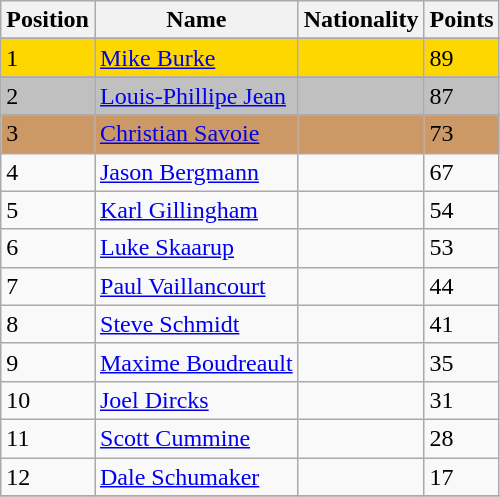<table class="wikitable">
<tr>
<th>Position</th>
<th>Name</th>
<th>Nationality</th>
<th>Points</th>
</tr>
<tr>
</tr>
<tr style="background:gold;">
<td>1</td>
<td><a href='#'>Mike Burke</a></td>
<td></td>
<td>89</td>
</tr>
<tr>
</tr>
<tr style="background:silver;">
<td>2</td>
<td><a href='#'>Louis-Phillipe Jean</a></td>
<td></td>
<td>87</td>
</tr>
<tr>
</tr>
<tr style="background:#c96;">
<td>3</td>
<td><a href='#'>Christian Savoie</a></td>
<td></td>
<td>73</td>
</tr>
<tr>
<td>4</td>
<td><a href='#'>Jason Bergmann</a></td>
<td></td>
<td>67</td>
</tr>
<tr>
<td>5</td>
<td><a href='#'>Karl Gillingham</a></td>
<td></td>
<td>54</td>
</tr>
<tr>
<td>6</td>
<td><a href='#'>Luke Skaarup</a></td>
<td></td>
<td>53</td>
</tr>
<tr>
<td>7</td>
<td><a href='#'>Paul Vaillancourt</a></td>
<td></td>
<td>44</td>
</tr>
<tr>
<td>8</td>
<td><a href='#'>Steve Schmidt</a></td>
<td></td>
<td>41</td>
</tr>
<tr>
<td>9</td>
<td><a href='#'>Maxime Boudreault</a></td>
<td></td>
<td>35</td>
</tr>
<tr>
<td>10</td>
<td><a href='#'>Joel Dircks</a></td>
<td></td>
<td>31</td>
</tr>
<tr>
<td>11</td>
<td><a href='#'>Scott Cummine</a></td>
<td></td>
<td>28</td>
</tr>
<tr>
<td>12</td>
<td><a href='#'>Dale Schumaker</a></td>
<td></td>
<td>17</td>
</tr>
<tr>
</tr>
</table>
